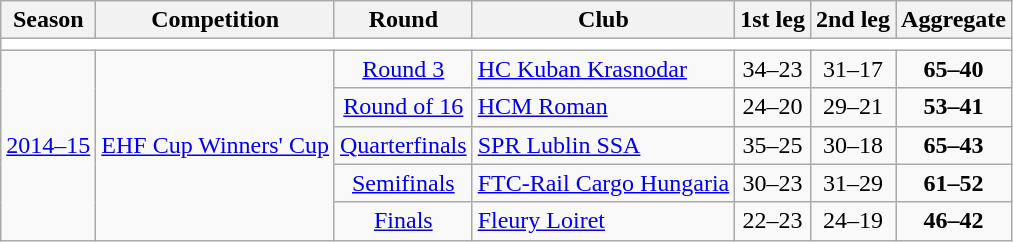<table class="wikitable">
<tr>
<th>Season</th>
<th>Competition</th>
<th>Round</th>
<th>Club</th>
<th>1st leg</th>
<th>2nd leg</th>
<th>Aggregate</th>
</tr>
<tr>
<td colspan="7" bgcolor=white></td>
</tr>
<tr>
<td rowspan="8"><a href='#'>2014–15</a></td>
<td rowspan="8"><a href='#'>EHF Cup Winners' Cup</a></td>
<td style="text-align:center;"><a href='#'>Round 3</a></td>
<td> <a href='#'>HC Kuban Krasnodar</a></td>
<td style="text-align:center;">34–23</td>
<td style="text-align:center;">31–17</td>
<td style="text-align:center;"><strong>65–40</strong></td>
</tr>
<tr>
<td style="text-align:center;"><a href='#'>Round of 16</a></td>
<td> <a href='#'>HCM Roman</a></td>
<td style="text-align:center;">24–20</td>
<td style="text-align:center;">29–21</td>
<td style="text-align:center;"><strong>53–41</strong></td>
</tr>
<tr>
<td style="text-align:center;"><a href='#'>Quarterfinals</a></td>
<td> <a href='#'>SPR Lublin SSA</a></td>
<td style="text-align:center;">35–25</td>
<td style="text-align:center;">30–18</td>
<td style="text-align:center;"><strong>65–43</strong></td>
</tr>
<tr>
<td style="text-align:center;"><a href='#'>Semifinals</a></td>
<td> <a href='#'>FTC-Rail Cargo Hungaria</a></td>
<td style="text-align:center;">30–23</td>
<td style="text-align:center;">31–29</td>
<td style="text-align:center;"><strong>61–52</strong></td>
</tr>
<tr>
<td style="text-align:center;"><a href='#'>Finals</a></td>
<td> <a href='#'>Fleury Loiret</a></td>
<td style="text-align:center;">22–23</td>
<td style="text-align:center;">24–19</td>
<td style="text-align:center;"><strong>46–42</strong></td>
</tr>
</table>
